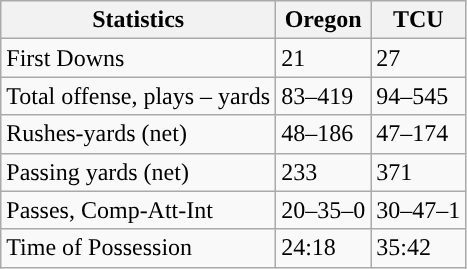<table class="wikitable">
<tr>
<th>Statistics</th>
<th>Oregon</th>
<th>TCU</th>
</tr>
<tr>
<td>First Downs</td>
<td>21</td>
<td>27</td>
</tr>
<tr>
<td>Total offense, plays – yards</td>
<td>83–419</td>
<td>94–545</td>
</tr>
<tr>
<td>Rushes-yards (net)</td>
<td>48–186</td>
<td>47–174</td>
</tr>
<tr>
<td>Passing yards (net)</td>
<td>233</td>
<td>371</td>
</tr>
<tr>
<td>Passes, Comp-Att-Int</td>
<td>20–35–0</td>
<td>30–47–1</td>
</tr>
<tr>
<td>Time of Possession</td>
<td>24:18</td>
<td>35:42</td>
</tr>
</table>
